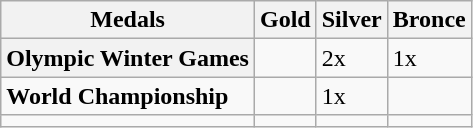<table class="wikitable">
<tr>
<th>Medals</th>
<th>Gold</th>
<th>Silver</th>
<th>Bronce</th>
</tr>
<tr>
<th>Olympic Winter Games</th>
<td></td>
<td>2x</td>
<td>1x</td>
</tr>
<tr>
<td><strong>World Championship</strong></td>
<td></td>
<td>1x</td>
<td></td>
</tr>
<tr>
<td></td>
<td></td>
<td></td>
<td></td>
</tr>
</table>
